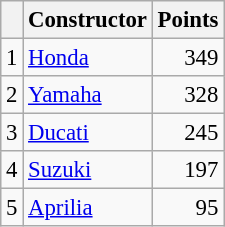<table class="wikitable" style="font-size: 95%;">
<tr>
<th></th>
<th>Constructor</th>
<th>Points</th>
</tr>
<tr>
<td align=center>1</td>
<td> <a href='#'>Honda</a></td>
<td align=right>349</td>
</tr>
<tr>
<td align=center>2</td>
<td> <a href='#'>Yamaha</a></td>
<td align=right>328</td>
</tr>
<tr>
<td align=center>3</td>
<td> <a href='#'>Ducati</a></td>
<td align=right>245</td>
</tr>
<tr>
<td align=center>4</td>
<td> <a href='#'>Suzuki</a></td>
<td align=right>197</td>
</tr>
<tr>
<td align=center>5</td>
<td> <a href='#'>Aprilia</a></td>
<td align=right>95</td>
</tr>
</table>
